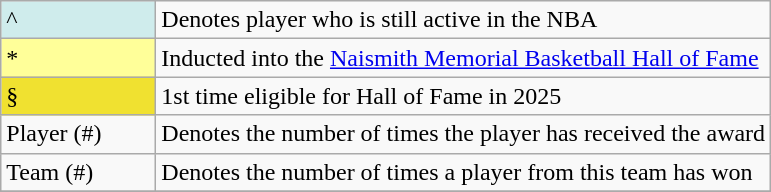<table class="wikitable">
<tr>
<td style="background-color:#CFECEC"; width:6em">^</td>
<td>Denotes player who is still active in the NBA</td>
</tr>
<tr>
<td style="background-color:#FFFF99; width:6em">*</td>
<td>Inducted into the <a href='#'>Naismith Memorial Basketball Hall of Fame</a></td>
</tr>
<tr>
<td style="background:#F0E130; width:1em">§</td>
<td>1st time eligible for Hall of Fame in 2025</td>
</tr>
<tr>
<td>Player (#)</td>
<td>Denotes the number of times the player has received the award</td>
</tr>
<tr>
<td>Team (#)</td>
<td>Denotes the number of times a player from this team has won</td>
</tr>
<tr>
</tr>
</table>
